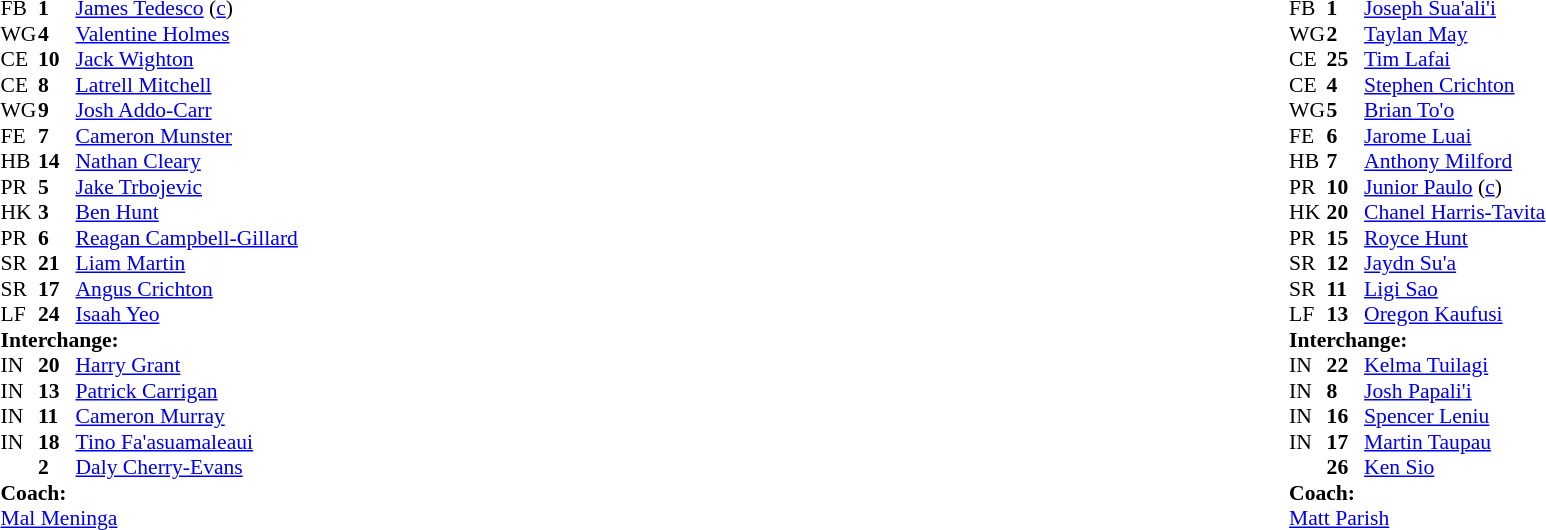<table width="100%">
<tr>
<td valign="top" width="50%"><br><table style="font-size: 90%" cellspacing="0" cellpadding="0">
<tr>
<th width="25"></th>
<th width="25"></th>
</tr>
<tr>
<td>FB</td>
<td><strong>1</strong></td>
<td><a href='#'>James Tedesco</a> (<a href='#'>c</a>)</td>
</tr>
<tr>
<td>WG</td>
<td><strong>4</strong></td>
<td><a href='#'>Valentine Holmes</a></td>
</tr>
<tr>
<td>CE</td>
<td><strong>10</strong></td>
<td><a href='#'>Jack Wighton</a></td>
</tr>
<tr>
<td>CE</td>
<td><strong>8</strong></td>
<td><a href='#'>Latrell Mitchell</a></td>
</tr>
<tr>
<td>WG</td>
<td><strong>9</strong></td>
<td><a href='#'>Josh Addo-Carr</a></td>
</tr>
<tr>
<td>FE</td>
<td><strong>7</strong></td>
<td><a href='#'>Cameron Munster</a></td>
</tr>
<tr>
<td>HB</td>
<td><strong>14</strong></td>
<td><a href='#'>Nathan Cleary</a></td>
</tr>
<tr>
<td>PR</td>
<td><strong>5</strong></td>
<td><a href='#'>Jake Trbojevic</a></td>
</tr>
<tr>
<td>HK</td>
<td><strong>3</strong></td>
<td><a href='#'>Ben Hunt</a></td>
</tr>
<tr>
<td>PR</td>
<td><strong>6</strong></td>
<td><a href='#'>Reagan Campbell-Gillard</a></td>
</tr>
<tr>
<td>SR</td>
<td><strong>21</strong></td>
<td><a href='#'>Liam Martin</a></td>
</tr>
<tr>
<td>SR</td>
<td><strong>17</strong></td>
<td><a href='#'>Angus Crichton</a></td>
</tr>
<tr>
<td>LF</td>
<td><strong>24</strong></td>
<td><a href='#'>Isaah Yeo</a></td>
</tr>
<tr>
<td colspan=3><strong>Interchange:</strong></td>
</tr>
<tr>
<td>IN</td>
<td><strong>20</strong></td>
<td><a href='#'>Harry Grant</a></td>
</tr>
<tr>
<td>IN</td>
<td><strong>13</strong></td>
<td><a href='#'>Patrick Carrigan</a></td>
</tr>
<tr>
<td>IN</td>
<td><strong>11</strong></td>
<td><a href='#'>Cameron Murray</a></td>
</tr>
<tr>
<td>IN</td>
<td><strong>18</strong></td>
<td><a href='#'>Tino Fa'asuamaleaui</a></td>
</tr>
<tr>
<td></td>
<td><strong>2</strong></td>
<td><a href='#'>Daly Cherry-Evans</a></td>
</tr>
<tr>
<td colspan=3><strong>Coach:</strong></td>
</tr>
<tr>
<td colspan="3"> <a href='#'>Mal Meninga</a></td>
</tr>
</table>
</td>
<td valign="top" width="50%"><br><table style="font-size: 90%" cellspacing="0" cellpadding="0" align="center">
<tr>
<th width="25"></th>
<th width="25"></th>
</tr>
<tr>
<td>FB</td>
<td><strong>1</strong></td>
<td><a href='#'>Joseph Sua'ali'i</a></td>
</tr>
<tr>
<td>WG</td>
<td><strong>2</strong></td>
<td><a href='#'>Taylan May</a></td>
</tr>
<tr>
<td>CE</td>
<td><strong>25</strong></td>
<td><a href='#'>Tim Lafai</a></td>
</tr>
<tr>
<td>CE</td>
<td><strong>4</strong></td>
<td><a href='#'>Stephen Crichton</a></td>
</tr>
<tr>
<td>WG</td>
<td><strong>5</strong></td>
<td><a href='#'>Brian To'o</a></td>
</tr>
<tr>
<td>FE</td>
<td><strong>6</strong></td>
<td><a href='#'>Jarome Luai</a></td>
</tr>
<tr>
<td>HB</td>
<td><strong>7</strong></td>
<td><a href='#'>Anthony Milford</a></td>
</tr>
<tr>
<td>PR</td>
<td><strong>10</strong></td>
<td><a href='#'>Junior Paulo</a> (<a href='#'>c</a>)</td>
</tr>
<tr>
<td>HK</td>
<td><strong>20</strong></td>
<td><a href='#'>Chanel Harris-Tavita</a></td>
</tr>
<tr>
<td>PR</td>
<td><strong>15</strong></td>
<td><a href='#'>Royce Hunt</a></td>
</tr>
<tr>
<td>SR</td>
<td><strong>12</strong></td>
<td><a href='#'>Jaydn Su'a</a></td>
</tr>
<tr>
<td>SR</td>
<td><strong>11</strong></td>
<td><a href='#'>Ligi Sao</a></td>
</tr>
<tr>
<td>LF</td>
<td><strong>13</strong></td>
<td><a href='#'>Oregon Kaufusi</a></td>
</tr>
<tr>
<td colspan=3><strong>Interchange:</strong></td>
</tr>
<tr>
<td>IN</td>
<td><strong>22</strong></td>
<td><a href='#'>Kelma Tuilagi</a></td>
</tr>
<tr>
<td>IN</td>
<td><strong>8</strong></td>
<td><a href='#'>Josh Papali'i</a></td>
</tr>
<tr>
<td>IN</td>
<td><strong>16</strong></td>
<td><a href='#'>Spencer Leniu</a></td>
</tr>
<tr>
<td>IN</td>
<td><strong>17</strong></td>
<td><a href='#'>Martin Taupau</a></td>
</tr>
<tr>
<td></td>
<td><strong>26</strong></td>
<td><a href='#'>Ken Sio</a></td>
</tr>
<tr>
<td colspan=3><strong>Coach:</strong></td>
</tr>
<tr>
<td colspan="3"> <a href='#'>Matt Parish</a></td>
</tr>
</table>
</td>
</tr>
</table>
